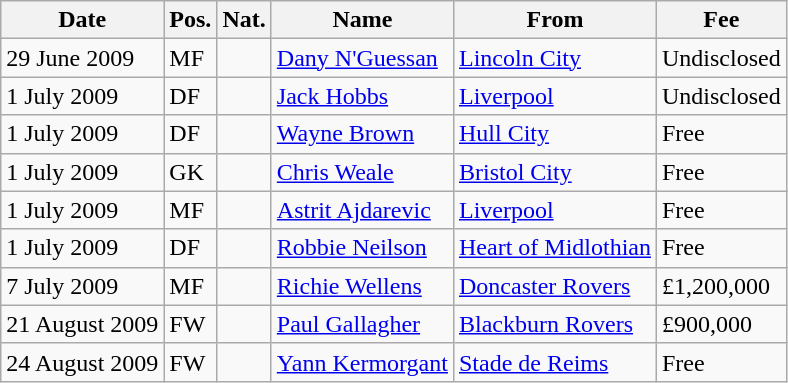<table class="wikitable">
<tr>
<th>Date</th>
<th>Pos.</th>
<th>Nat.</th>
<th>Name</th>
<th>From</th>
<th>Fee</th>
</tr>
<tr>
<td>29 June 2009</td>
<td>MF</td>
<td></td>
<td><a href='#'>Dany N'Guessan</a></td>
<td><a href='#'>Lincoln City</a></td>
<td>Undisclosed</td>
</tr>
<tr>
<td>1 July 2009</td>
<td>DF</td>
<td></td>
<td><a href='#'>Jack Hobbs</a></td>
<td><a href='#'>Liverpool</a></td>
<td>Undisclosed</td>
</tr>
<tr>
<td>1 July 2009</td>
<td>DF</td>
<td></td>
<td><a href='#'>Wayne Brown</a></td>
<td><a href='#'>Hull City</a></td>
<td>Free</td>
</tr>
<tr>
<td>1 July 2009</td>
<td>GK</td>
<td></td>
<td><a href='#'>Chris Weale</a></td>
<td><a href='#'>Bristol City</a></td>
<td>Free</td>
</tr>
<tr>
<td>1 July 2009</td>
<td>MF</td>
<td></td>
<td><a href='#'>Astrit Ajdarevic</a></td>
<td><a href='#'>Liverpool</a></td>
<td>Free</td>
</tr>
<tr>
<td>1 July 2009</td>
<td>DF</td>
<td></td>
<td><a href='#'>Robbie Neilson</a></td>
<td><a href='#'>Heart of Midlothian</a></td>
<td>Free</td>
</tr>
<tr>
<td>7 July 2009</td>
<td>MF</td>
<td></td>
<td><a href='#'>Richie Wellens</a></td>
<td><a href='#'>Doncaster Rovers</a></td>
<td>£1,200,000</td>
</tr>
<tr>
<td>21 August 2009</td>
<td>FW</td>
<td></td>
<td><a href='#'>Paul Gallagher</a></td>
<td><a href='#'>Blackburn Rovers</a></td>
<td>£900,000</td>
</tr>
<tr>
<td>24 August 2009</td>
<td>FW</td>
<td></td>
<td><a href='#'>Yann Kermorgant</a></td>
<td><a href='#'>Stade de Reims</a></td>
<td>Free</td>
</tr>
</table>
